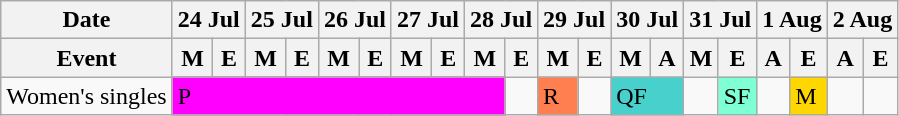<table class="wikitable olympic-schedule Badminton">
<tr>
<th>Date</th>
<th colspan="2">24 Jul</th>
<th colspan="2">25 Jul</th>
<th colspan="2">26 Jul</th>
<th colspan="2">27 Jul</th>
<th colspan="2">28 Jul</th>
<th colspan="2">29 Jul</th>
<th colspan="2">30 Jul</th>
<th colspan="2">31 Jul</th>
<th colspan="2">1 Aug</th>
<th colspan="2">2 Aug</th>
</tr>
<tr>
<th>Event</th>
<th>M</th>
<th>E</th>
<th>M</th>
<th>E</th>
<th>M</th>
<th>E</th>
<th>M</th>
<th>E</th>
<th>M</th>
<th>E</th>
<th>M</th>
<th>E</th>
<th>M</th>
<th>A</th>
<th>M</th>
<th>E</th>
<th>A</th>
<th>E</th>
<th>A</th>
<th>E</th>
</tr>
<tr>
<td class="event">Women's singles</td>
<td colspan=9 bgcolor="#FF00FF" class="prelims">P</td>
<td></td>
<td bgcolor="#FF7F50" class="roundof16">R</td>
<td></td>
<td colspan=2 bgcolor="#48D1CC" class="quarterfinals">QF</td>
<td></td>
<td bgcolor="#7FFFD4" class="semifinals">SF</td>
<td></td>
<td bgcolor="gold" class="finals">M</td>
<td></td>
<td></td>
</tr>
</table>
